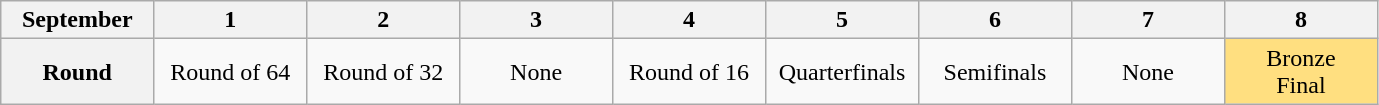<table class="wikitable" style="text-align:center">
<tr>
<th width=10%>September</th>
<th width=10%>1</th>
<th width=10%>2</th>
<th width=10%>3</th>
<th width=10%>4</th>
<th width=10%>5</th>
<th width=10%>6</th>
<th width=10%>7</th>
<th width=10%>8</th>
</tr>
<tr>
<th>Round</th>
<td>Round of 64</td>
<td>Round of 32</td>
<td>None</td>
<td>Round of 16</td>
<td>Quarterfinals</td>
<td>Semifinals</td>
<td>None</td>
<td bgcolor="FFDF80">Bronze<br>Final</td>
</tr>
</table>
